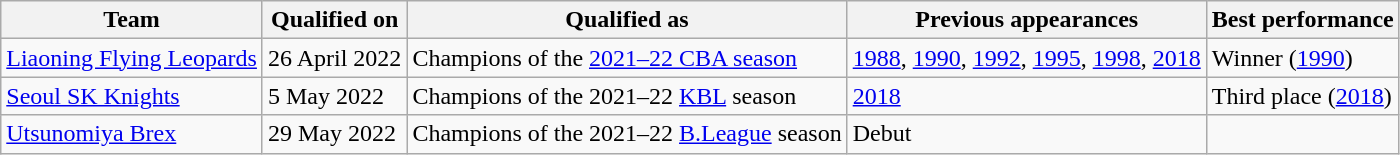<table class="wikitable">
<tr>
<th>Team</th>
<th>Qualified on</th>
<th>Qualified as</th>
<th>Previous appearances</th>
<th>Best performance</th>
</tr>
<tr>
<td> <a href='#'>Liaoning Flying Leopards</a></td>
<td>26 April 2022</td>
<td>Champions of the <a href='#'>2021–22 CBA season</a></td>
<td><a href='#'>1988</a>, <a href='#'>1990</a>, <a href='#'>1992</a>, <a href='#'>1995</a>, <a href='#'>1998</a>, <a href='#'>2018</a></td>
<td>Winner (<a href='#'>1990</a>)</td>
</tr>
<tr>
<td> <a href='#'>Seoul SK Knights</a></td>
<td>5 May 2022</td>
<td>Champions of the 2021–22 <a href='#'>KBL</a> season</td>
<td><a href='#'>2018</a></td>
<td>Third place (<a href='#'>2018</a>)</td>
</tr>
<tr>
<td> <a href='#'>Utsunomiya Brex</a></td>
<td>29 May 2022</td>
<td>Champions of the 2021–22 <a href='#'>B.League</a> season</td>
<td>Debut</td>
<td></td>
</tr>
</table>
